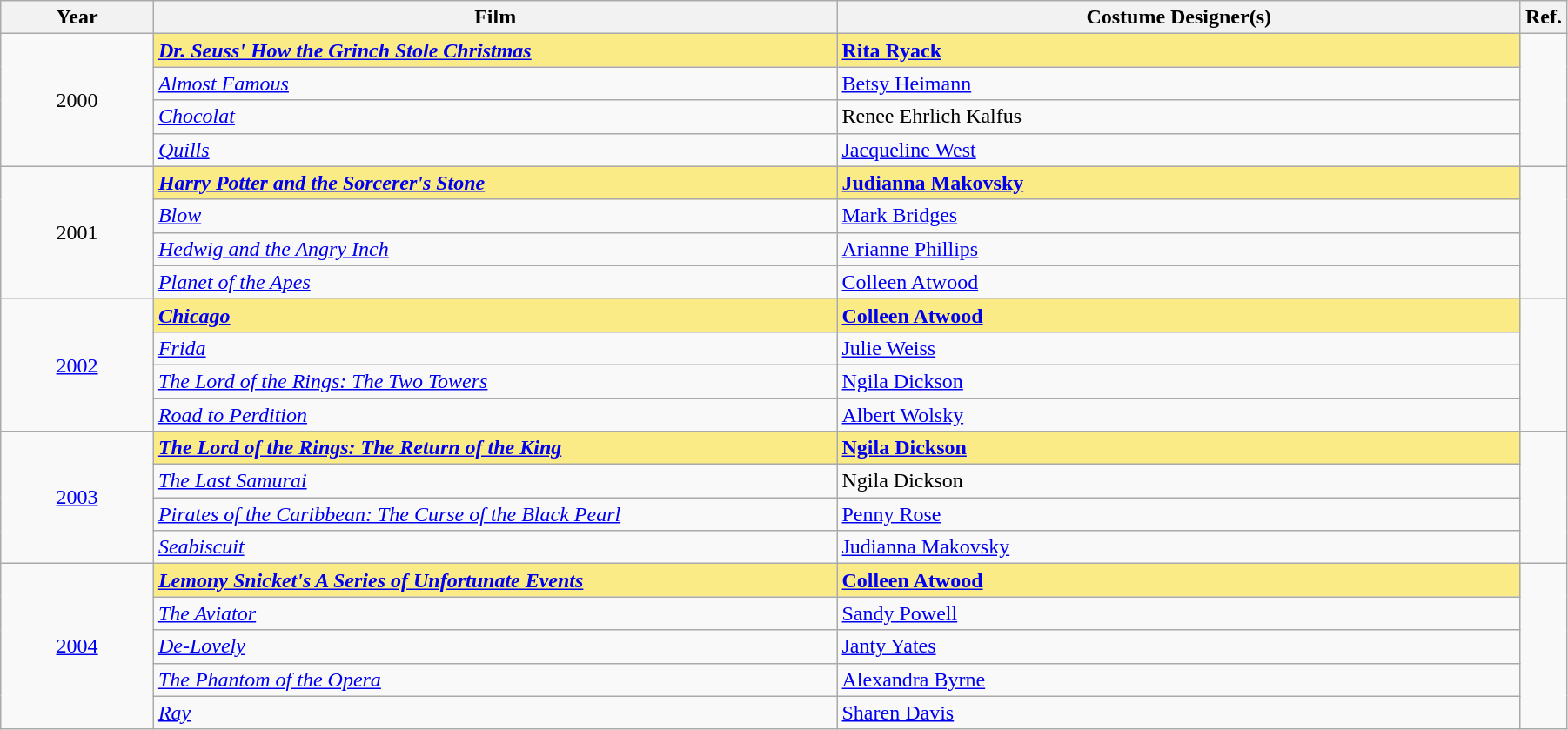<table class="wikitable" width="95%" cellpadding="5">
<tr>
<th width="10%">Year</th>
<th width="45%">Film</th>
<th width="45%">Costume Designer(s)</th>
<th>Ref.</th>
</tr>
<tr>
<td rowspan="4" style="text-align:center;">2000<br></td>
<td style="background:#FAEB86;"><strong><em><a href='#'>Dr. Seuss' How the Grinch Stole Christmas</a></em></strong></td>
<td style="background:#FAEB86;"><strong><a href='#'>Rita Ryack</a></strong></td>
<td rowspan="4"></td>
</tr>
<tr>
<td><em><a href='#'>Almost Famous</a></em></td>
<td><a href='#'>Betsy Heimann</a></td>
</tr>
<tr>
<td><em><a href='#'>Chocolat</a></em></td>
<td>Renee Ehrlich Kalfus</td>
</tr>
<tr>
<td><em><a href='#'>Quills</a></em></td>
<td><a href='#'>Jacqueline West</a></td>
</tr>
<tr>
<td rowspan="4" style="text-align:center;">2001<br></td>
<td style="background:#FAEB86;"><strong><em><a href='#'>Harry Potter and the Sorcerer's Stone</a></em></strong></td>
<td style="background:#FAEB86;"><strong><a href='#'>Judianna Makovsky</a></strong></td>
<td rowspan="4"></td>
</tr>
<tr>
<td><em><a href='#'>Blow</a></em></td>
<td><a href='#'>Mark Bridges</a></td>
</tr>
<tr>
<td><em><a href='#'>Hedwig and the Angry Inch</a></em></td>
<td><a href='#'>Arianne Phillips</a></td>
</tr>
<tr>
<td><em><a href='#'>Planet of the Apes</a></em></td>
<td><a href='#'>Colleen Atwood</a></td>
</tr>
<tr>
<td rowspan="4" style="text-align:center;"><a href='#'>2002</a><br></td>
<td style="background:#FAEB86;"><strong><em><a href='#'>Chicago</a></em></strong></td>
<td style="background:#FAEB86;"><strong><a href='#'>Colleen Atwood</a></strong></td>
<td rowspan="4"></td>
</tr>
<tr>
<td><em><a href='#'>Frida</a></em></td>
<td><a href='#'>Julie Weiss</a></td>
</tr>
<tr>
<td><em><a href='#'>The Lord of the Rings: The Two Towers</a></em></td>
<td><a href='#'>Ngila Dickson</a></td>
</tr>
<tr>
<td><em><a href='#'>Road to Perdition</a></em></td>
<td><a href='#'>Albert Wolsky</a></td>
</tr>
<tr>
<td rowspan="4" style="text-align:center;"><a href='#'>2003</a><br></td>
<td style="background:#FAEB86;"><strong><em><a href='#'>The Lord of the Rings: The Return of the King</a></em></strong></td>
<td style="background:#FAEB86;"><strong><a href='#'>Ngila Dickson</a></strong></td>
<td rowspan="4"></td>
</tr>
<tr>
<td><em><a href='#'>The Last Samurai</a></em></td>
<td>Ngila Dickson</td>
</tr>
<tr>
<td><em><a href='#'>Pirates of the Caribbean: The Curse of the Black Pearl</a></em></td>
<td><a href='#'>Penny Rose</a></td>
</tr>
<tr>
<td><em><a href='#'>Seabiscuit</a></em></td>
<td><a href='#'>Judianna Makovsky</a></td>
</tr>
<tr>
<td rowspan="5" style="text-align:center;"><a href='#'>2004</a><br></td>
<td style="background:#FAEB86;"><strong><em><a href='#'>Lemony Snicket's A Series of Unfortunate Events</a></em></strong></td>
<td style="background:#FAEB86;"><strong><a href='#'>Colleen Atwood</a></strong></td>
<td rowspan="5"></td>
</tr>
<tr>
<td><em><a href='#'>The Aviator</a></em></td>
<td><a href='#'>Sandy Powell</a></td>
</tr>
<tr>
<td><em><a href='#'>De-Lovely</a></em></td>
<td><a href='#'>Janty Yates</a></td>
</tr>
<tr>
<td><em><a href='#'>The Phantom of the Opera</a></em></td>
<td><a href='#'>Alexandra Byrne</a></td>
</tr>
<tr>
<td><em><a href='#'>Ray</a></em></td>
<td><a href='#'>Sharen Davis</a></td>
</tr>
</table>
